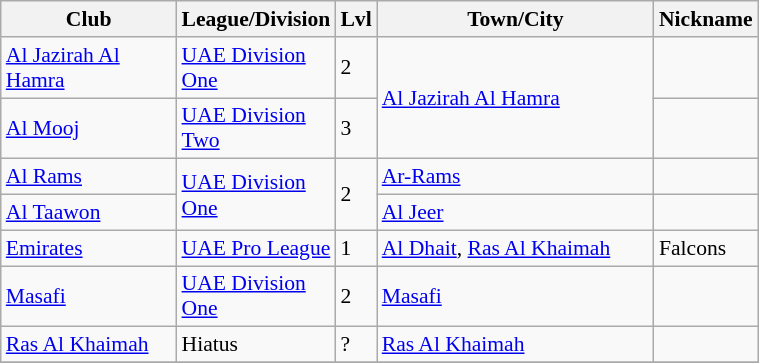<table class="wikitable sortable" width=40% style="font-size:90%">
<tr>
<th width=30%>Club</th>
<th width=10%>League/Division</th>
<th width=3%>Lvl</th>
<th width=50%>Town/City</th>
<th width=10%>Nickname</th>
</tr>
<tr>
<td><a href='#'>Al Jazirah Al Hamra</a></td>
<td><a href='#'>UAE Division One</a></td>
<td>2</td>
<td rowspan="2"><a href='#'>Al Jazirah Al Hamra</a></td>
<td></td>
</tr>
<tr>
<td><a href='#'>Al Mooj</a></td>
<td><a href='#'>UAE Division Two</a></td>
<td>3</td>
<td></td>
</tr>
<tr>
<td><a href='#'>Al Rams</a></td>
<td rowspan="2"><a href='#'>UAE Division One</a></td>
<td rowspan="2">2</td>
<td><a href='#'>Ar-Rams</a></td>
<td></td>
</tr>
<tr>
<td><a href='#'>Al Taawon</a></td>
<td><a href='#'>Al Jeer</a></td>
<td></td>
</tr>
<tr>
<td><a href='#'>Emirates</a></td>
<td><a href='#'>UAE Pro League</a></td>
<td>1</td>
<td><a href='#'>Al Dhait</a>, <a href='#'>Ras Al Khaimah</a></td>
<td>Falcons</td>
</tr>
<tr>
<td><a href='#'>Masafi</a></td>
<td><a href='#'>UAE Division One</a></td>
<td>2</td>
<td><a href='#'>Masafi</a></td>
<td></td>
</tr>
<tr>
<td><a href='#'>Ras Al Khaimah</a></td>
<td>Hiatus</td>
<td>?</td>
<td><a href='#'>Ras Al Khaimah</a></td>
<td></td>
</tr>
<tr>
</tr>
</table>
